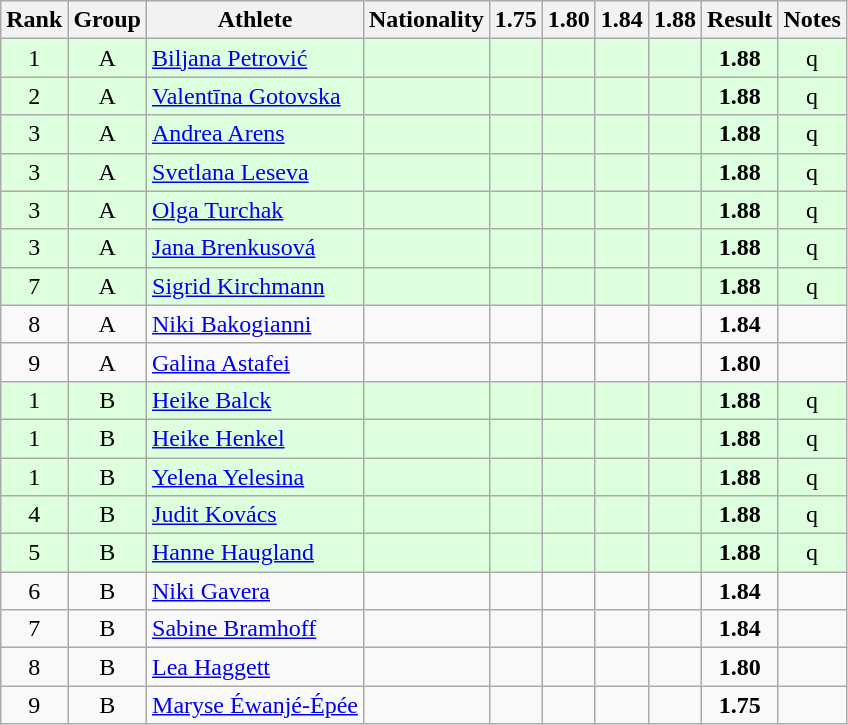<table class="wikitable sortable" style="text-align:center">
<tr>
<th>Rank</th>
<th>Group</th>
<th>Athlete</th>
<th>Nationality</th>
<th>1.75</th>
<th>1.80</th>
<th>1.84</th>
<th>1.88</th>
<th>Result</th>
<th>Notes</th>
</tr>
<tr bgcolor=ddffdd>
<td>1</td>
<td>A</td>
<td align="left"><a href='#'>Biljana Petrović</a></td>
<td align=left></td>
<td></td>
<td></td>
<td></td>
<td></td>
<td><strong>1.88</strong></td>
<td>q</td>
</tr>
<tr bgcolor=ddffdd>
<td>2</td>
<td>A</td>
<td align="left"><a href='#'>Valentīna Gotovska</a></td>
<td align=left></td>
<td></td>
<td></td>
<td></td>
<td></td>
<td><strong>1.88</strong></td>
<td>q</td>
</tr>
<tr bgcolor=ddffdd>
<td>3</td>
<td>A</td>
<td align="left"><a href='#'>Andrea Arens</a></td>
<td align=left></td>
<td></td>
<td></td>
<td></td>
<td></td>
<td><strong>1.88</strong></td>
<td>q</td>
</tr>
<tr bgcolor=ddffdd>
<td>3</td>
<td>A</td>
<td align="left"><a href='#'>Svetlana Leseva</a></td>
<td align=left></td>
<td></td>
<td></td>
<td></td>
<td></td>
<td><strong>1.88</strong></td>
<td>q</td>
</tr>
<tr bgcolor=ddffdd>
<td>3</td>
<td>A</td>
<td align="left"><a href='#'>Olga Turchak</a></td>
<td align=left></td>
<td></td>
<td></td>
<td></td>
<td></td>
<td><strong>1.88</strong></td>
<td>q</td>
</tr>
<tr bgcolor=ddffdd>
<td>3</td>
<td>A</td>
<td align="left"><a href='#'>Jana Brenkusová</a></td>
<td align=left></td>
<td></td>
<td></td>
<td></td>
<td></td>
<td><strong>1.88</strong></td>
<td>q</td>
</tr>
<tr bgcolor=ddffdd>
<td>7</td>
<td>A</td>
<td align="left"><a href='#'>Sigrid Kirchmann</a></td>
<td align=left></td>
<td></td>
<td></td>
<td></td>
<td></td>
<td><strong>1.88</strong></td>
<td>q</td>
</tr>
<tr>
<td>8</td>
<td>A</td>
<td align="left"><a href='#'>Niki Bakogianni</a></td>
<td align=left></td>
<td></td>
<td></td>
<td></td>
<td></td>
<td><strong>1.84</strong></td>
<td></td>
</tr>
<tr>
<td>9</td>
<td>A</td>
<td align="left"><a href='#'>Galina Astafei</a></td>
<td align=left></td>
<td></td>
<td></td>
<td></td>
<td></td>
<td><strong>1.80</strong></td>
<td></td>
</tr>
<tr bgcolor=ddffdd>
<td>1</td>
<td>B</td>
<td align="left"><a href='#'>Heike Balck</a></td>
<td align=left></td>
<td></td>
<td></td>
<td></td>
<td></td>
<td><strong>1.88</strong></td>
<td>q</td>
</tr>
<tr bgcolor=ddffdd>
<td>1</td>
<td>B</td>
<td align="left"><a href='#'>Heike Henkel</a></td>
<td align=left></td>
<td></td>
<td></td>
<td></td>
<td></td>
<td><strong>1.88</strong></td>
<td>q</td>
</tr>
<tr bgcolor=ddffdd>
<td>1</td>
<td>B</td>
<td align="left"><a href='#'>Yelena Yelesina</a></td>
<td align=left></td>
<td></td>
<td></td>
<td></td>
<td></td>
<td><strong>1.88</strong></td>
<td>q</td>
</tr>
<tr bgcolor=ddffdd>
<td>4</td>
<td>B</td>
<td align="left"><a href='#'>Judit Kovács</a></td>
<td align=left></td>
<td></td>
<td></td>
<td></td>
<td></td>
<td><strong>1.88</strong></td>
<td>q</td>
</tr>
<tr bgcolor=ddffdd>
<td>5</td>
<td>B</td>
<td align="left"><a href='#'>Hanne Haugland</a></td>
<td align=left></td>
<td></td>
<td></td>
<td></td>
<td></td>
<td><strong>1.88</strong></td>
<td>q</td>
</tr>
<tr>
<td>6</td>
<td>B</td>
<td align="left"><a href='#'>Niki Gavera</a></td>
<td align=left></td>
<td></td>
<td></td>
<td></td>
<td></td>
<td><strong>1.84</strong></td>
<td></td>
</tr>
<tr>
<td>7</td>
<td>B</td>
<td align="left"><a href='#'>Sabine Bramhoff</a></td>
<td align=left></td>
<td></td>
<td></td>
<td></td>
<td></td>
<td><strong>1.84</strong></td>
<td></td>
</tr>
<tr>
<td>8</td>
<td>B</td>
<td align="left"><a href='#'>Lea Haggett</a></td>
<td align=left></td>
<td></td>
<td></td>
<td></td>
<td></td>
<td><strong>1.80</strong></td>
<td></td>
</tr>
<tr>
<td>9</td>
<td>B</td>
<td align="left"><a href='#'>Maryse Éwanjé-Épée</a></td>
<td align=left></td>
<td></td>
<td></td>
<td></td>
<td></td>
<td><strong>1.75</strong></td>
<td></td>
</tr>
</table>
